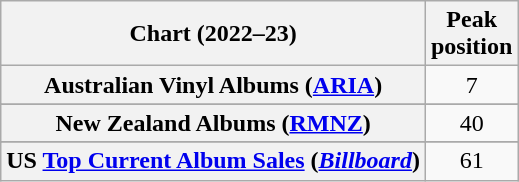<table class="wikitable sortable plainrowheaders" style="text-align:center">
<tr>
<th scope="col">Chart (2022–23)</th>
<th scope="col">Peak<br>position</th>
</tr>
<tr>
<th scope="row">Australian Vinyl Albums (<a href='#'>ARIA</a>)</th>
<td>7</td>
</tr>
<tr>
</tr>
<tr>
</tr>
<tr>
<th scope="row">New Zealand Albums (<a href='#'>RMNZ</a>)</th>
<td>40</td>
</tr>
<tr>
</tr>
<tr>
</tr>
<tr>
</tr>
<tr>
</tr>
<tr>
</tr>
<tr>
<th scope="row">US <a href='#'>Top Current Album Sales</a> (<em><a href='#'>Billboard</a></em>)</th>
<td>61</td>
</tr>
</table>
